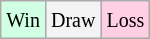<table class="wikitable">
<tr>
<td style="background-color: #d0ffe3;"><small>Win</small></td>
<td style="background-color: #f3f3f3;"><small>Draw</small></td>
<td style="background-color: #ffd0e3;"><small>Loss</small></td>
</tr>
</table>
